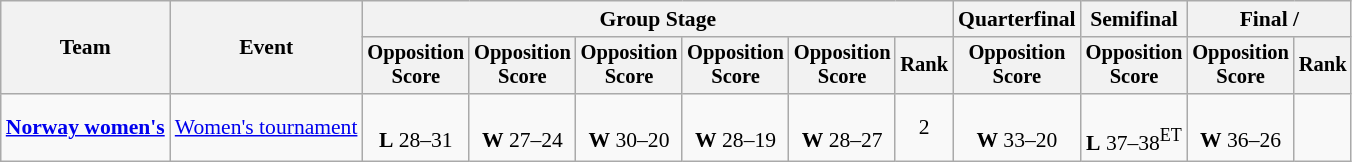<table class="wikitable" style="font-size:90%">
<tr>
<th rowspan=2>Team</th>
<th rowspan=2>Event</th>
<th colspan=6>Group Stage</th>
<th>Quarterfinal</th>
<th>Semifinal</th>
<th colspan=2>Final / </th>
</tr>
<tr style="font-size:95%">
<th>Opposition<br>Score</th>
<th>Opposition<br>Score</th>
<th>Opposition<br>Score</th>
<th>Opposition<br>Score</th>
<th>Opposition<br>Score</th>
<th>Rank</th>
<th>Opposition<br>Score</th>
<th>Opposition<br>Score</th>
<th>Opposition<br>Score</th>
<th>Rank</th>
</tr>
<tr align=center>
<td align=left><strong><a href='#'>Norway women's</a></strong></td>
<td align=left><a href='#'>Women's tournament</a></td>
<td><br><strong>L</strong> 28–31</td>
<td><br><strong>W</strong> 27–24</td>
<td><br><strong>W</strong> 30–20</td>
<td><br><strong>W</strong> 28–19</td>
<td><br><strong>W</strong> 28–27</td>
<td>2</td>
<td><br><strong>W</strong> 33–20</td>
<td><br><strong>L</strong> 37–38<sup>ET</sup></td>
<td><br><strong>W</strong> 36–26</td>
<td></td>
</tr>
</table>
